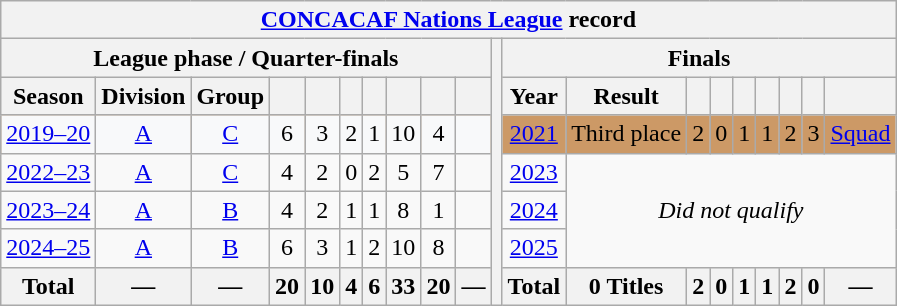<table class="wikitable" style="text-align: center;">
<tr>
<th colspan=21><a href='#'>CONCACAF Nations League</a> record</th>
</tr>
<tr>
<th colspan=10>League phase / Quarter-finals</th>
<th rowspan=7></th>
<th colspan=9>Finals</th>
</tr>
<tr>
<th>Season</th>
<th>Division</th>
<th>Group</th>
<th></th>
<th></th>
<th></th>
<th></th>
<th></th>
<th></th>
<th></th>
<th>Year</th>
<th>Result</th>
<th></th>
<th></th>
<th></th>
<th></th>
<th></th>
<th></th>
<th></th>
</tr>
<tr style="background:#c96">
<td bgcolor="#f8f9fa"><a href='#'>2019–20</a></td>
<td bgcolor="#f8f9fa"><a href='#'>A</a></td>
<td bgcolor="#f8f9fa"><a href='#'>C</a></td>
<td bgcolor="#f8f9fa">6</td>
<td bgcolor="#f8f9fa">3</td>
<td bgcolor="#f8f9fa">2</td>
<td bgcolor="#f8f9fa">1</td>
<td bgcolor="#f8f9fa">10</td>
<td bgcolor="#f8f9fa">4</td>
<td bgcolor="#f8f9fa"></td>
<td> <a href='#'>2021</a></td>
<td>Third place</td>
<td>2</td>
<td>0</td>
<td>1</td>
<td>1</td>
<td>2</td>
<td>3</td>
<td><a href='#'>Squad</a></td>
</tr>
<tr>
<td><a href='#'>2022–23</a></td>
<td><a href='#'>A</a></td>
<td><a href='#'>C</a></td>
<td>4</td>
<td>2</td>
<td>0</td>
<td>2</td>
<td>5</td>
<td>7</td>
<td></td>
<td> <a href='#'>2023</a></td>
<td colspan=8 rowspan=3><em>Did not qualify</em></td>
</tr>
<tr>
<td><a href='#'>2023–24</a></td>
<td><a href='#'>A</a></td>
<td><a href='#'>B</a></td>
<td>4</td>
<td>2</td>
<td>1</td>
<td>1</td>
<td>8</td>
<td>1</td>
<td></td>
<td> <a href='#'>2024</a></td>
</tr>
<tr>
<td><a href='#'>2024–25</a></td>
<td><a href='#'>A</a></td>
<td><a href='#'>B</a></td>
<td>6</td>
<td>3</td>
<td>1</td>
<td>2</td>
<td>10</td>
<td>8</td>
<td></td>
<td> <a href='#'>2025</a></td>
</tr>
<tr>
<th>Total</th>
<th>—</th>
<th>—</th>
<th>20</th>
<th>10</th>
<th>4</th>
<th>6</th>
<th>33</th>
<th>20</th>
<th>—</th>
<th>Total</th>
<th>0 Titles</th>
<th>2</th>
<th>0</th>
<th>1</th>
<th>1</th>
<th>2</th>
<th>0</th>
<th>—</th>
</tr>
</table>
